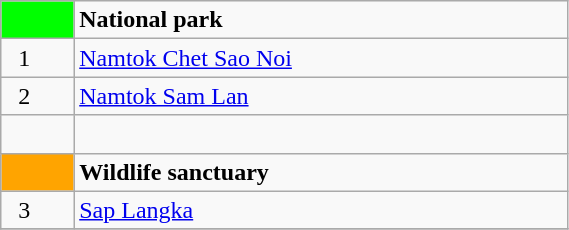<table class= "wikitable" style= "width:30%; display:inline-table;">
<tr>
<td style="width:3%; background:#00FF00;"> </td>
<td style="width:27%;"><strong>National park</strong></td>
</tr>
<tr>
<td>  1</td>
<td><a href='#'>Namtok Chet Sao Noi</a></td>
</tr>
<tr>
<td>  2</td>
<td><a href='#'>Namtok Sam Lan</a></td>
</tr>
<tr>
<td> </td>
<td> </td>
</tr>
<tr>
<td style="width:3%; background:#FFA400;"> </td>
<td style="width:27%;"><strong>Wildlife sanctuary</strong></td>
</tr>
<tr>
<td>  3</td>
<td><a href='#'>Sap Langka</a></td>
</tr>
<tr>
</tr>
</table>
